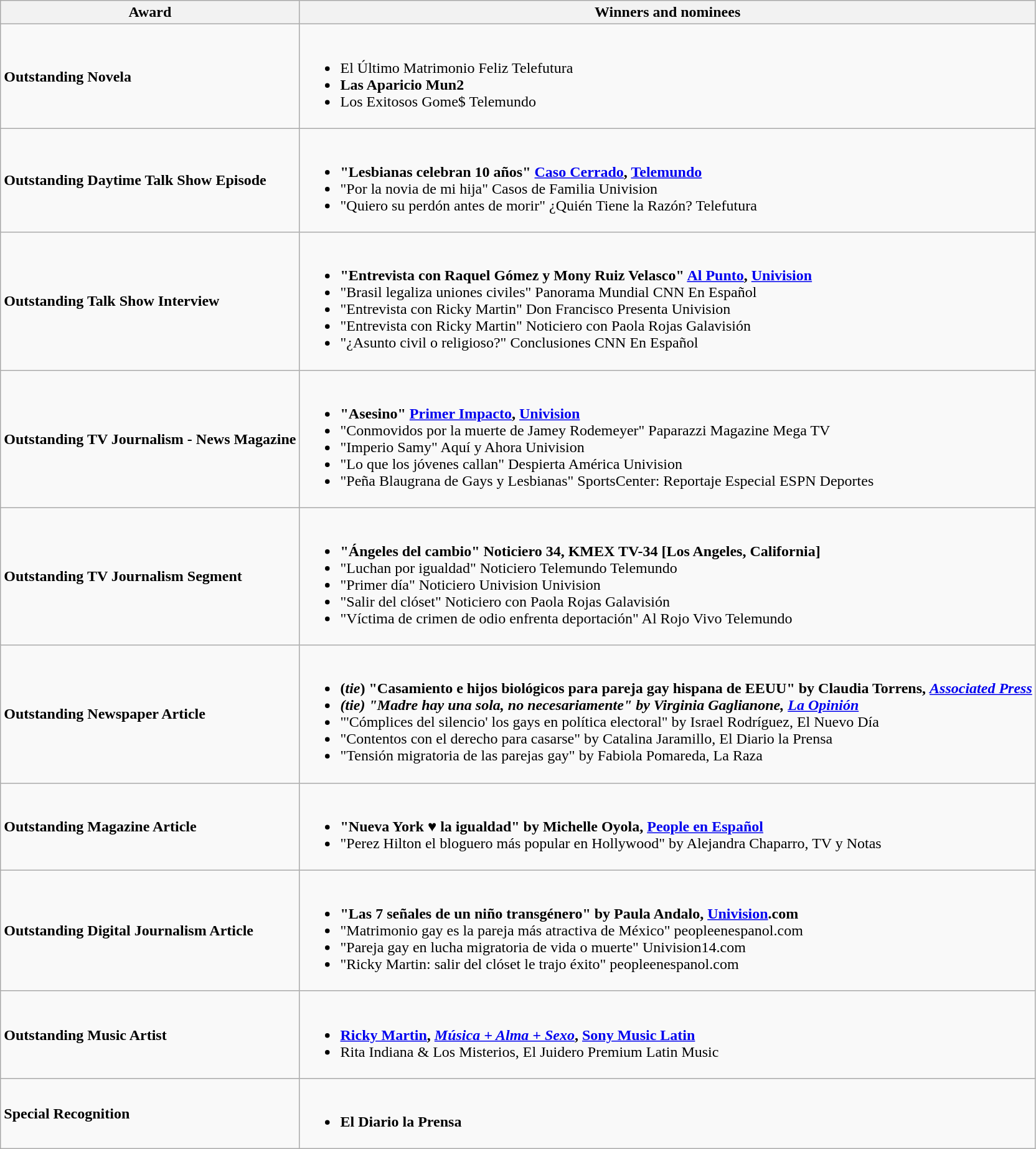<table class="wikitable sortable">
<tr>
<th>Award</th>
<th>Winners and nominees</th>
</tr>
<tr>
<td><strong>Outstanding Novela</strong></td>
<td><br><ul><li>El Último Matrimonio Feliz Telefutura</li><li><strong>Las Aparicio Mun2</strong></li><li>Los Exitosos Gome$ Telemundo</li></ul></td>
</tr>
<tr>
<td><strong>Outstanding Daytime Talk Show Episode</strong></td>
<td><br><ul><li><strong>"Lesbianas celebran 10 años" <a href='#'>Caso Cerrado</a>, <a href='#'>Telemundo</a></strong></li><li>"Por la novia de mi hija" Casos de Familia Univision</li><li>"Quiero su perdón antes de morir" ¿Quién Tiene la Razón? Telefutura</li></ul></td>
</tr>
<tr>
<td><strong>Outstanding Talk Show Interview</strong></td>
<td><br><ul><li><strong>"Entrevista con Raquel Gómez y Mony Ruiz Velasco" <a href='#'>Al Punto</a>, <a href='#'>Univision</a></strong></li><li>"Brasil legaliza uniones civiles" Panorama Mundial CNN En Español</li><li>"Entrevista con Ricky Martin" Don Francisco Presenta Univision</li><li>"Entrevista con Ricky Martin" Noticiero con Paola Rojas Galavisión</li><li>"¿Asunto civil o religioso?" Conclusiones CNN En Español</li></ul></td>
</tr>
<tr>
<td><strong>Outstanding TV Journalism - News Magazine</strong></td>
<td><br><ul><li><strong>"Asesino" <a href='#'>Primer Impacto</a>, <a href='#'>Univision</a></strong></li><li>"Conmovidos por la muerte de Jamey Rodemeyer" Paparazzi Magazine Mega TV</li><li>"Imperio Samy" Aquí y Ahora Univision</li><li>"Lo que los jóvenes callan" Despierta América Univision</li><li>"Peña Blaugrana de Gays y Lesbianas" SportsCenter: Reportaje Especial ESPN Deportes</li></ul></td>
</tr>
<tr>
<td><strong>Outstanding TV Journalism Segment</strong></td>
<td><br><ul><li><strong>"Ángeles del cambio" Noticiero 34, KMEX TV-34 [Los Angeles, California]</strong></li><li>"Luchan por igualdad" Noticiero Telemundo Telemundo</li><li>"Primer día" Noticiero Univision Univision</li><li>"Salir del clóset" Noticiero con Paola Rojas Galavisión</li><li>"Víctima de crimen de odio enfrenta deportación" Al Rojo Vivo Telemundo</li></ul></td>
</tr>
<tr>
<td ! scope="row"><strong>Outstanding Newspaper Article</strong></td>
<td><br><ul><li><strong>(<em>tie</em>) "Casamiento e hijos biológicos para pareja gay hispana de EEUU" by Claudia Torrens, <em><a href='#'>Associated Press</a><strong><em></li><li></strong>(</em>tie<em>) "Madre hay una sola, no necesariamente" by Virginia Gaglianone, </em><a href='#'>La Opinión</a></em></strong></li><li>"'Cómplices del silencio' los gays en política electoral" by Israel Rodríguez, El Nuevo Día</li><li>"Contentos con el derecho para casarse" by Catalina Jaramillo, El Diario la Prensa</li><li>"Tensión migratoria de las parejas gay" by Fabiola Pomareda, La Raza</li></ul></td>
</tr>
<tr>
<td ! scope="row"><strong>Outstanding Magazine Article</strong></td>
<td><br><ul><li><strong>"Nueva York ♥ la igualdad" by Michelle Oyola, <a href='#'>People en Español</a></strong></li><li>"Perez Hilton el bloguero más popular en Hollywood" by Alejandra Chaparro, TV y Notas</li></ul></td>
</tr>
<tr>
<td ! scope="row"><strong>Outstanding Digital Journalism Article</strong></td>
<td><br><ul><li><strong>"Las 7 señales de un niño transgénero" by Paula Andalo, <a href='#'>Univision</a>.com</strong></li><li>"Matrimonio gay es la pareja más atractiva de México" peopleenespanol.com</li><li>"Pareja gay en lucha migratoria de vida o muerte" Univision14.com</li><li>"Ricky Martin: salir del clóset le trajo éxito" peopleenespanol.com</li></ul></td>
</tr>
<tr>
<td ! scope="row"><strong>Outstanding Music Artist</strong></td>
<td><br><ul><li><strong><a href='#'>Ricky Martin</a>, <em><a href='#'>Música + Alma + Sexo</a></em>, <a href='#'>Sony Music Latin</a></strong></li><li>Rita Indiana & Los Misterios, El Juidero Premium Latin Music</li></ul></td>
</tr>
<tr>
<td ! scope="row"><strong>Special Recognition</strong></td>
<td><br><ul><li><strong>El Diario la Prensa</strong></li></ul></td>
</tr>
</table>
